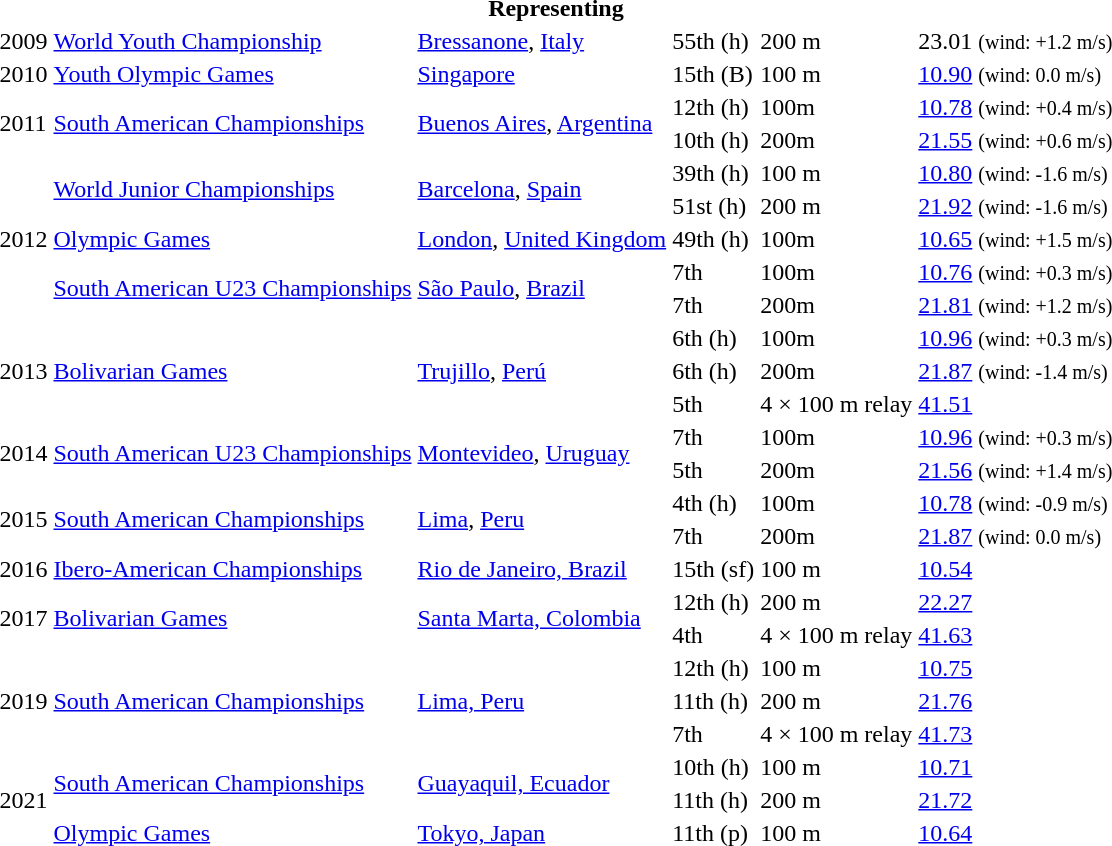<table>
<tr>
<th colspan="6">Representing </th>
</tr>
<tr>
<td>2009</td>
<td><a href='#'>World Youth Championship</a></td>
<td><a href='#'>Bressanone</a>, <a href='#'>Italy</a></td>
<td>55th (h)</td>
<td>200 m</td>
<td>23.01 <small>(wind: +1.2 m/s)</small></td>
</tr>
<tr>
<td>2010</td>
<td><a href='#'>Youth Olympic Games</a></td>
<td><a href='#'>Singapore</a></td>
<td>15th (B)</td>
<td>100 m</td>
<td><a href='#'>10.90</a> <small>(wind: 0.0 m/s)</small></td>
</tr>
<tr>
<td rowspan=2>2011</td>
<td rowspan=2><a href='#'>South American Championships</a></td>
<td rowspan=2><a href='#'>Buenos Aires</a>, <a href='#'>Argentina</a></td>
<td>12th (h)</td>
<td>100m</td>
<td><a href='#'>10.78</a> <small>(wind: +0.4 m/s)</small></td>
</tr>
<tr>
<td>10th (h)</td>
<td>200m</td>
<td><a href='#'>21.55</a> <small>(wind: +0.6 m/s)</small></td>
</tr>
<tr>
<td rowspan=5>2012</td>
<td rowspan=2><a href='#'>World Junior Championships</a></td>
<td rowspan=2><a href='#'>Barcelona</a>, <a href='#'>Spain</a></td>
<td>39th (h)</td>
<td>100 m</td>
<td><a href='#'>10.80</a> <small>(wind: -1.6 m/s)</small></td>
</tr>
<tr>
<td>51st (h)</td>
<td>200 m</td>
<td><a href='#'>21.92</a> <small>(wind: -1.6 m/s)</small></td>
</tr>
<tr>
<td><a href='#'>Olympic Games</a></td>
<td><a href='#'>London</a>, <a href='#'>United Kingdom</a></td>
<td>49th (h)</td>
<td>100m</td>
<td><a href='#'>10.65</a> <small>(wind: +1.5 m/s)</small></td>
</tr>
<tr>
<td rowspan=2><a href='#'>South American U23 Championships</a></td>
<td rowspan=2><a href='#'>São Paulo</a>, <a href='#'>Brazil</a></td>
<td>7th</td>
<td>100m</td>
<td><a href='#'>10.76</a> <small>(wind: +0.3 m/s)</small></td>
</tr>
<tr>
<td>7th</td>
<td>200m</td>
<td><a href='#'>21.81</a> <small>(wind: +1.2 m/s)</small></td>
</tr>
<tr>
<td rowspan=3>2013</td>
<td rowspan=3><a href='#'>Bolivarian Games</a></td>
<td rowspan=3><a href='#'>Trujillo</a>, <a href='#'>Perú</a></td>
<td>6th (h)</td>
<td>100m</td>
<td><a href='#'>10.96</a> <small>(wind: +0.3 m/s)</small></td>
</tr>
<tr>
<td>6th (h)</td>
<td>200m</td>
<td><a href='#'>21.87</a> <small>(wind: -1.4 m/s)</small></td>
</tr>
<tr>
<td>5th</td>
<td>4 × 100 m relay</td>
<td><a href='#'>41.51</a></td>
</tr>
<tr>
<td rowspan=2>2014</td>
<td rowspan=2><a href='#'>South American U23 Championships</a></td>
<td rowspan=2><a href='#'>Montevideo</a>, <a href='#'>Uruguay</a></td>
<td>7th</td>
<td>100m</td>
<td><a href='#'>10.96</a> <small>(wind: +0.3 m/s)</small></td>
</tr>
<tr>
<td>5th</td>
<td>200m</td>
<td><a href='#'>21.56</a> <small>(wind: +1.4 m/s)</small></td>
</tr>
<tr>
<td rowspan=2>2015</td>
<td rowspan=2><a href='#'>South American Championships</a></td>
<td rowspan=2><a href='#'>Lima</a>, <a href='#'>Peru</a></td>
<td>4th (h)</td>
<td>100m</td>
<td><a href='#'>10.78</a> <small>(wind: -0.9 m/s)</small></td>
</tr>
<tr>
<td>7th</td>
<td>200m</td>
<td><a href='#'>21.87</a> <small>(wind: 0.0 m/s)</small></td>
</tr>
<tr>
<td>2016</td>
<td><a href='#'>Ibero-American Championships</a></td>
<td><a href='#'>Rio de Janeiro, Brazil</a></td>
<td>15th (sf)</td>
<td>100 m</td>
<td><a href='#'>10.54</a></td>
</tr>
<tr>
<td rowspan=2>2017</td>
<td rowspan=2><a href='#'>Bolivarian Games</a></td>
<td rowspan=2><a href='#'>Santa Marta, Colombia</a></td>
<td>12th (h)</td>
<td>200 m</td>
<td><a href='#'>22.27</a></td>
</tr>
<tr>
<td>4th</td>
<td>4 × 100 m relay</td>
<td><a href='#'>41.63</a></td>
</tr>
<tr>
<td rowspan=3>2019</td>
<td rowspan=3><a href='#'>South American Championships</a></td>
<td rowspan=3><a href='#'>Lima, Peru</a></td>
<td>12th (h)</td>
<td>100 m</td>
<td><a href='#'>10.75</a></td>
</tr>
<tr>
<td>11th (h)</td>
<td>200 m</td>
<td><a href='#'>21.76</a></td>
</tr>
<tr>
<td>7th</td>
<td>4 × 100 m relay</td>
<td><a href='#'>41.73</a></td>
</tr>
<tr>
<td rowspan=3>2021</td>
<td rowspan=2><a href='#'>South American Championships</a></td>
<td rowspan=2><a href='#'>Guayaquil, Ecuador</a></td>
<td>10th (h)</td>
<td>100 m</td>
<td><a href='#'>10.71</a></td>
</tr>
<tr>
<td>11th (h)</td>
<td>200 m</td>
<td><a href='#'>21.72</a></td>
</tr>
<tr>
<td><a href='#'>Olympic Games</a></td>
<td><a href='#'>Tokyo, Japan</a></td>
<td>11th (p)</td>
<td>100 m</td>
<td><a href='#'>10.64</a></td>
</tr>
</table>
